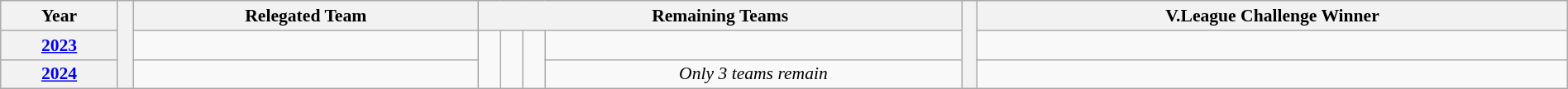<table class="wikitable" style="font-size:90%; width: 100%; text-align: center;">
<tr>
<th>Year</th>
<th rowspan="7" width="1%" bgcolor="#ffffff"></th>
<th>Relegated Team</th>
<th colspan="4">Remaining Teams</th>
<th rowspan="7" width="1%" bgcolor="#ffffff"></th>
<th>V.League Challenge Winner</th>
</tr>
<tr>
<th><a href='#'>2023</a></th>
<td></td>
<td rowspan="2"> </td>
<td rowspan="2"> </td>
<td rowspan="2"> </td>
<td> </td>
<td></td>
</tr>
<tr>
<th><a href='#'>2024</a></th>
<td> </td>
<td><em>Only 3 teams remain</em></td>
<td> </td>
</tr>
</table>
